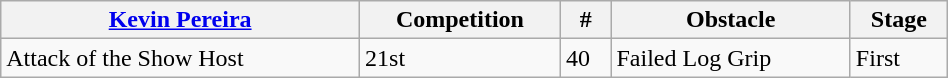<table class="wikitable" width=50%>
<tr>
<th><a href='#'>Kevin Pereira</a></th>
<th>Competition</th>
<th>#</th>
<th>Obstacle</th>
<th>Stage</th>
</tr>
<tr>
<td>Attack of the Show Host</td>
<td>21st</td>
<td>40</td>
<td>Failed Log Grip</td>
<td>First</td>
</tr>
</table>
